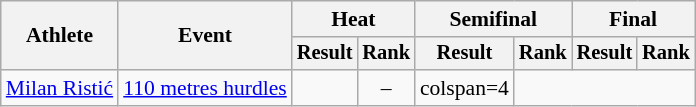<table class="wikitable" style="font-size:90%">
<tr>
<th rowspan="2">Athlete</th>
<th rowspan="2">Event</th>
<th colspan="2">Heat</th>
<th colspan="2">Semifinal</th>
<th colspan="2">Final</th>
</tr>
<tr style="font-size:95%">
<th>Result</th>
<th>Rank</th>
<th>Result</th>
<th>Rank</th>
<th>Result</th>
<th>Rank</th>
</tr>
<tr style=text-align:center>
<td style=text-align:left><a href='#'>Milan Ristić</a></td>
<td style=text-align:left><a href='#'>110 metres hurdles</a></td>
<td></td>
<td>–</td>
<td>colspan=4 </td>
</tr>
</table>
